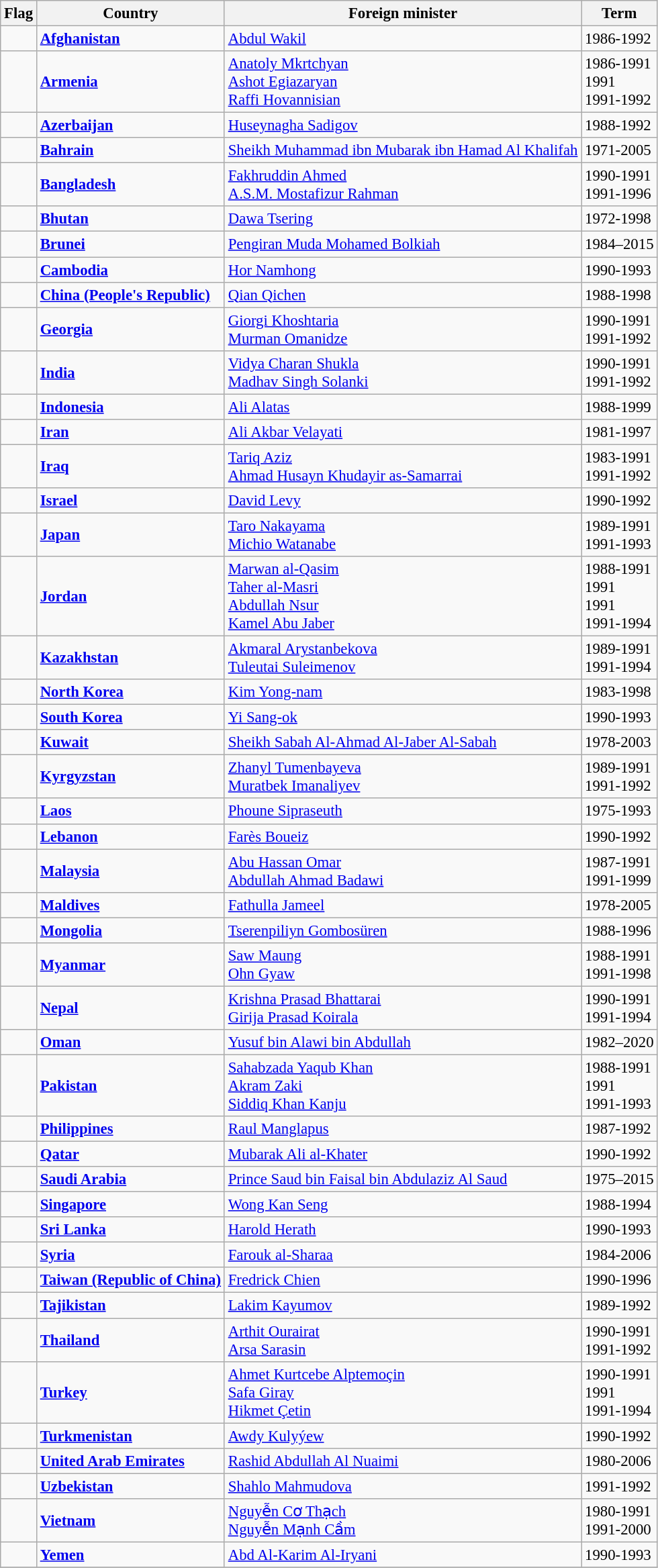<table class="wikitable" style="font-size:95%;">
<tr>
<th>Flag</th>
<th>Country</th>
<th>Foreign minister</th>
<th>Term</th>
</tr>
<tr>
<td></td>
<td><strong><a href='#'>Afghanistan</a></strong></td>
<td><a href='#'>Abdul Wakil</a></td>
<td>1986-1992</td>
</tr>
<tr>
<td></td>
<td><strong><a href='#'>Armenia</a></strong></td>
<td><a href='#'>Anatoly Mkrtchyan</a><br><a href='#'>Ashot Egiazaryan</a><br><a href='#'>Raffi Hovannisian</a></td>
<td>1986-1991<br>1991<br>1991-1992</td>
</tr>
<tr>
<td></td>
<td><strong><a href='#'>Azerbaijan</a></strong></td>
<td><a href='#'>Huseynagha Sadigov</a></td>
<td>1988-1992</td>
</tr>
<tr>
<td></td>
<td><strong><a href='#'>Bahrain</a></strong></td>
<td><a href='#'>Sheikh Muhammad ibn Mubarak ibn Hamad Al Khalifah</a></td>
<td>1971-2005</td>
</tr>
<tr>
<td></td>
<td><strong><a href='#'>Bangladesh</a></strong></td>
<td><a href='#'>Fakhruddin Ahmed</a><br><a href='#'>A.S.M. Mostafizur Rahman</a></td>
<td>1990-1991<br>1991-1996</td>
</tr>
<tr>
<td></td>
<td><strong><a href='#'>Bhutan</a></strong></td>
<td><a href='#'>Dawa Tsering</a></td>
<td>1972-1998</td>
</tr>
<tr>
<td></td>
<td><strong><a href='#'>Brunei</a></strong></td>
<td><a href='#'>Pengiran Muda Mohamed Bolkiah</a></td>
<td>1984–2015</td>
</tr>
<tr>
<td></td>
<td><strong><a href='#'>Cambodia</a></strong></td>
<td><a href='#'>Hor Namhong</a></td>
<td>1990-1993</td>
</tr>
<tr>
<td></td>
<td><strong><a href='#'>China (People's Republic)</a></strong></td>
<td><a href='#'>Qian Qichen</a></td>
<td>1988-1998</td>
</tr>
<tr>
<td></td>
<td><strong><a href='#'>Georgia</a></strong></td>
<td><a href='#'>Giorgi Khoshtaria</a><br><a href='#'>Murman Omanidze</a></td>
<td>1990-1991<br>1991-1992</td>
</tr>
<tr>
<td></td>
<td><strong><a href='#'>India</a></strong></td>
<td><a href='#'>Vidya Charan Shukla</a><br><a href='#'>Madhav Singh Solanki</a></td>
<td>1990-1991<br>1991-1992</td>
</tr>
<tr>
<td></td>
<td><strong><a href='#'>Indonesia</a></strong></td>
<td><a href='#'>Ali Alatas</a></td>
<td>1988-1999</td>
</tr>
<tr>
<td></td>
<td><strong><a href='#'>Iran</a></strong></td>
<td><a href='#'>Ali Akbar Velayati</a></td>
<td>1981-1997</td>
</tr>
<tr>
<td></td>
<td><strong><a href='#'>Iraq</a></strong></td>
<td><a href='#'>Tariq Aziz</a><br><a href='#'>Ahmad Husayn Khudayir as-Samarrai</a></td>
<td>1983-1991<br>1991-1992</td>
</tr>
<tr>
<td></td>
<td><strong><a href='#'>Israel</a></strong></td>
<td><a href='#'>David Levy</a></td>
<td>1990-1992</td>
</tr>
<tr>
<td></td>
<td><strong><a href='#'>Japan</a></strong></td>
<td><a href='#'>Taro Nakayama</a><br><a href='#'>Michio Watanabe</a></td>
<td>1989-1991<br>1991-1993</td>
</tr>
<tr>
<td></td>
<td><strong><a href='#'>Jordan</a></strong></td>
<td><a href='#'>Marwan al-Qasim</a><br><a href='#'>Taher al-Masri</a><br><a href='#'>Abdullah Nsur</a><br><a href='#'>Kamel Abu Jaber</a></td>
<td>1988-1991<br>1991<br>1991<br>1991-1994</td>
</tr>
<tr>
<td></td>
<td><strong><a href='#'>Kazakhstan</a></strong></td>
<td><a href='#'>Akmaral Arystanbekova</a><br><a href='#'>Tuleutai Suleimenov</a></td>
<td>1989-1991<br>1991-1994</td>
</tr>
<tr>
<td></td>
<td><strong><a href='#'>North Korea</a></strong></td>
<td><a href='#'>Kim Yong-nam</a></td>
<td>1983-1998</td>
</tr>
<tr>
<td></td>
<td><strong><a href='#'>South Korea</a></strong></td>
<td><a href='#'>Yi Sang-ok</a></td>
<td>1990-1993</td>
</tr>
<tr>
<td></td>
<td><strong><a href='#'>Kuwait</a></strong></td>
<td><a href='#'>Sheikh Sabah Al-Ahmad Al-Jaber Al-Sabah</a></td>
<td>1978-2003</td>
</tr>
<tr>
<td></td>
<td><strong><a href='#'>Kyrgyzstan</a></strong></td>
<td><a href='#'>Zhanyl Tumenbayeva</a><br><a href='#'>Muratbek Imanaliyev</a></td>
<td>1989-1991<br>1991-1992</td>
</tr>
<tr>
<td></td>
<td><strong><a href='#'>Laos</a></strong></td>
<td><a href='#'>Phoune Sipraseuth</a></td>
<td>1975-1993</td>
</tr>
<tr>
<td></td>
<td><strong><a href='#'>Lebanon</a></strong></td>
<td><a href='#'>Farès Boueiz</a></td>
<td>1990-1992</td>
</tr>
<tr>
<td></td>
<td><strong><a href='#'>Malaysia</a></strong></td>
<td><a href='#'>Abu Hassan Omar</a><br><a href='#'>Abdullah Ahmad Badawi</a></td>
<td>1987-1991<br>1991-1999</td>
</tr>
<tr>
<td></td>
<td><strong><a href='#'>Maldives</a></strong></td>
<td><a href='#'>Fathulla Jameel</a></td>
<td>1978-2005</td>
</tr>
<tr>
<td></td>
<td><strong><a href='#'>Mongolia</a></strong></td>
<td><a href='#'>Tserenpiliyn Gombosüren</a></td>
<td>1988-1996</td>
</tr>
<tr>
<td></td>
<td><strong><a href='#'>Myanmar</a></strong></td>
<td><a href='#'>Saw Maung</a><br><a href='#'>Ohn Gyaw</a></td>
<td>1988-1991<br>1991-1998</td>
</tr>
<tr>
<td></td>
<td><strong><a href='#'>Nepal</a></strong></td>
<td><a href='#'>Krishna Prasad Bhattarai</a><br><a href='#'>Girija Prasad Koirala</a></td>
<td>1990-1991<br>1991-1994</td>
</tr>
<tr>
<td></td>
<td><strong><a href='#'>Oman</a></strong></td>
<td><a href='#'>Yusuf bin Alawi bin Abdullah</a></td>
<td>1982–2020</td>
</tr>
<tr>
<td></td>
<td><strong><a href='#'>Pakistan</a></strong></td>
<td><a href='#'>Sahabzada Yaqub Khan</a><br><a href='#'>Akram Zaki</a><br><a href='#'>Siddiq Khan Kanju</a></td>
<td>1988-1991<br>1991<br>1991-1993</td>
</tr>
<tr>
<td></td>
<td><strong><a href='#'>Philippines</a></strong></td>
<td><a href='#'>Raul Manglapus</a></td>
<td>1987-1992</td>
</tr>
<tr>
<td></td>
<td><strong><a href='#'>Qatar</a></strong></td>
<td><a href='#'>Mubarak Ali al-Khater</a></td>
<td>1990-1992</td>
</tr>
<tr>
<td></td>
<td><strong><a href='#'>Saudi Arabia</a></strong></td>
<td><a href='#'>Prince Saud bin Faisal bin Abdulaziz Al Saud</a></td>
<td>1975–2015</td>
</tr>
<tr>
<td></td>
<td><strong><a href='#'>Singapore</a></strong></td>
<td><a href='#'>Wong Kan Seng</a></td>
<td>1988-1994</td>
</tr>
<tr>
<td></td>
<td><strong><a href='#'>Sri Lanka</a></strong></td>
<td><a href='#'>Harold Herath</a></td>
<td>1990-1993</td>
</tr>
<tr>
<td></td>
<td><strong><a href='#'>Syria</a></strong></td>
<td><a href='#'>Farouk al-Sharaa</a></td>
<td>1984-2006</td>
</tr>
<tr>
<td></td>
<td><strong><a href='#'>Taiwan (Republic of China)</a></strong></td>
<td><a href='#'>Fredrick Chien</a></td>
<td>1990-1996</td>
</tr>
<tr>
<td></td>
<td><strong><a href='#'>Tajikistan</a></strong></td>
<td><a href='#'>Lakim Kayumov</a></td>
<td>1989-1992</td>
</tr>
<tr>
<td></td>
<td><strong><a href='#'>Thailand</a></strong></td>
<td><a href='#'>Arthit Ourairat</a><br><a href='#'>Arsa Sarasin</a></td>
<td>1990-1991<br>1991-1992</td>
</tr>
<tr>
<td></td>
<td><strong><a href='#'>Turkey</a></strong></td>
<td><a href='#'>Ahmet Kurtcebe Alptemoçin</a><br><a href='#'>Safa Giray</a><br><a href='#'>Hikmet Çetin</a></td>
<td>1990-1991<br>1991<br>1991-1994</td>
</tr>
<tr>
<td></td>
<td><strong><a href='#'>Turkmenistan</a></strong></td>
<td><a href='#'>Awdy Kulyýew</a></td>
<td>1990-1992</td>
</tr>
<tr>
<td></td>
<td><strong><a href='#'>United Arab Emirates</a></strong></td>
<td><a href='#'>Rashid Abdullah Al Nuaimi</a></td>
<td>1980-2006</td>
</tr>
<tr>
<td></td>
<td><strong><a href='#'>Uzbekistan</a></strong></td>
<td><a href='#'>Shahlo Mahmudova</a></td>
<td>1991-1992</td>
</tr>
<tr>
<td></td>
<td><strong><a href='#'>Vietnam</a></strong></td>
<td><a href='#'>Nguyễn Cơ Thạch</a><br><a href='#'>Nguyễn Mạnh Cầm</a></td>
<td>1980-1991<br>1991-2000</td>
</tr>
<tr>
<td></td>
<td><strong><a href='#'>Yemen</a></strong></td>
<td><a href='#'>Abd Al-Karim Al-Iryani</a></td>
<td>1990-1993</td>
</tr>
<tr>
</tr>
</table>
